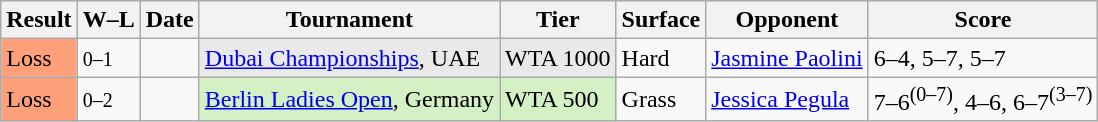<table class="sortable wikitable">
<tr>
<th>Result</th>
<th class="unsortable">W–L</th>
<th>Date</th>
<th>Tournament</th>
<th>Tier</th>
<th>Surface</th>
<th>Opponent</th>
<th class="unsortable">Score</th>
</tr>
<tr>
<td bgcolor=ffa07a>Loss</td>
<td><small>0–1</small></td>
<td><a href='#'></a></td>
<td style="background:#e9e9e9;"><a href='#'>Dubai Championships</a>, UAE</td>
<td style="background:#e9e9e9;">WTA 1000</td>
<td>Hard</td>
<td> <a href='#'>Jasmine Paolini</a></td>
<td>6–4, 5–7, 5–7</td>
</tr>
<tr>
<td bgcolor=ffa07a>Loss</td>
<td><small>0–2</small></td>
<td><a href='#'></a></td>
<td style="background:#d4f1c5;"><a href='#'>Berlin Ladies Open</a>, Germany</td>
<td style="background:#d4f1c5;">WTA 500</td>
<td>Grass</td>
<td> <a href='#'>Jessica Pegula</a></td>
<td>7–6<sup>(0–7)</sup>, 4–6, 6–7<sup>(3–7)</sup></td>
</tr>
</table>
